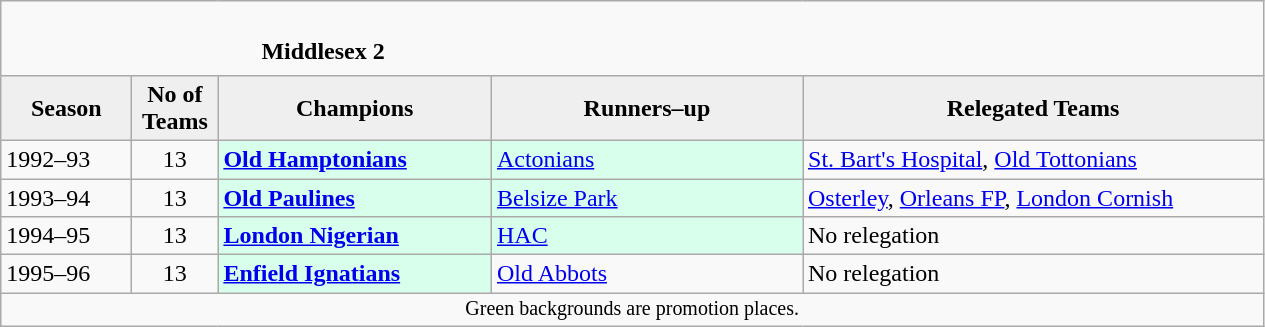<table class="wikitable" style="text-align: left;">
<tr>
<td colspan="11" cellpadding="0" cellspacing="0"><br><table border="0" style="width:100%;" cellpadding="0" cellspacing="0">
<tr>
<td style="width:20%; border:0;"></td>
<td style="border:0;"><strong>Middlesex 2</strong></td>
<td style="width:20%; border:0;"></td>
</tr>
</table>
</td>
</tr>
<tr>
<th style="background:#efefef; width:80px;">Season</th>
<th style="background:#efefef; width:50px;">No of Teams</th>
<th style="background:#efefef; width:175px;">Champions</th>
<th style="background:#efefef; width:200px;">Runners–up</th>
<th style="background:#efefef; width:300px;">Relegated Teams</th>
</tr>
<tr align=left>
<td>1992–93</td>
<td style="text-align: center;">13</td>
<td style="background:#d8ffeb;"><strong><a href='#'>Old Hamptonians</a></strong></td>
<td style="background:#d8ffeb;"><a href='#'>Actonians</a></td>
<td><a href='#'>St. Bart's Hospital</a>, <a href='#'>Old Tottonians</a></td>
</tr>
<tr>
<td>1993–94</td>
<td style="text-align: center;">13</td>
<td style="background:#d8ffeb;"><strong><a href='#'>Old Paulines</a></strong></td>
<td style="background:#d8ffeb;"><a href='#'>Belsize Park</a></td>
<td><a href='#'>Osterley</a>, <a href='#'>Orleans FP</a>, <a href='#'>London Cornish</a></td>
</tr>
<tr>
<td>1994–95</td>
<td style="text-align: center;">13</td>
<td style="background:#d8ffeb;"><strong><a href='#'>London Nigerian</a></strong></td>
<td style="background:#d8ffeb;"><a href='#'>HAC</a></td>
<td>No relegation</td>
</tr>
<tr>
<td>1995–96</td>
<td style="text-align: center;">13</td>
<td style="background:#d8ffeb;"><strong><a href='#'>Enfield Ignatians</a></strong></td>
<td><a href='#'>Old Abbots</a></td>
<td>No relegation</td>
</tr>
<tr>
<td colspan="15"  style="border:0; font-size:smaller; text-align:center;">Green backgrounds are promotion places.</td>
</tr>
</table>
